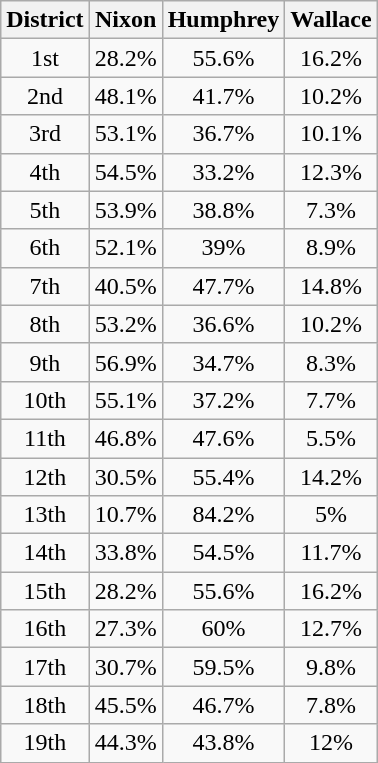<table class="wikitable sortable" - style="text-align:center;">
<tr>
<th>District</th>
<th>Nixon</th>
<th>Humphrey</th>
<th>Wallace</th>
</tr>
<tr>
<td>1st</td>
<td>28.2%</td>
<td>55.6%</td>
<td>16.2%</td>
</tr>
<tr>
<td>2nd</td>
<td>48.1%</td>
<td>41.7%</td>
<td>10.2%</td>
</tr>
<tr>
<td>3rd</td>
<td>53.1%</td>
<td>36.7%</td>
<td>10.1%</td>
</tr>
<tr>
<td>4th</td>
<td>54.5%</td>
<td>33.2%</td>
<td>12.3%</td>
</tr>
<tr>
<td>5th</td>
<td>53.9%</td>
<td>38.8%</td>
<td>7.3%</td>
</tr>
<tr>
<td>6th</td>
<td>52.1%</td>
<td>39%</td>
<td>8.9%</td>
</tr>
<tr>
<td>7th</td>
<td>40.5%</td>
<td>47.7%</td>
<td>14.8%</td>
</tr>
<tr>
<td>8th</td>
<td>53.2%</td>
<td>36.6%</td>
<td>10.2%</td>
</tr>
<tr>
<td>9th</td>
<td>56.9%</td>
<td>34.7%</td>
<td>8.3%</td>
</tr>
<tr>
<td>10th</td>
<td>55.1%</td>
<td>37.2%</td>
<td>7.7%</td>
</tr>
<tr>
<td>11th</td>
<td>46.8%</td>
<td>47.6%</td>
<td>5.5%</td>
</tr>
<tr>
<td>12th</td>
<td>30.5%</td>
<td>55.4%</td>
<td>14.2%</td>
</tr>
<tr>
<td>13th</td>
<td>10.7%</td>
<td>84.2%</td>
<td>5%</td>
</tr>
<tr>
<td>14th</td>
<td>33.8%</td>
<td>54.5%</td>
<td>11.7%</td>
</tr>
<tr>
<td>15th</td>
<td>28.2%</td>
<td>55.6%</td>
<td>16.2%</td>
</tr>
<tr>
<td>16th</td>
<td>27.3%</td>
<td>60%</td>
<td>12.7%</td>
</tr>
<tr>
<td>17th</td>
<td>30.7%</td>
<td>59.5%</td>
<td>9.8%</td>
</tr>
<tr>
<td>18th</td>
<td>45.5%</td>
<td>46.7%</td>
<td>7.8%</td>
</tr>
<tr>
<td>19th</td>
<td>44.3%</td>
<td>43.8%</td>
<td>12%</td>
</tr>
</table>
